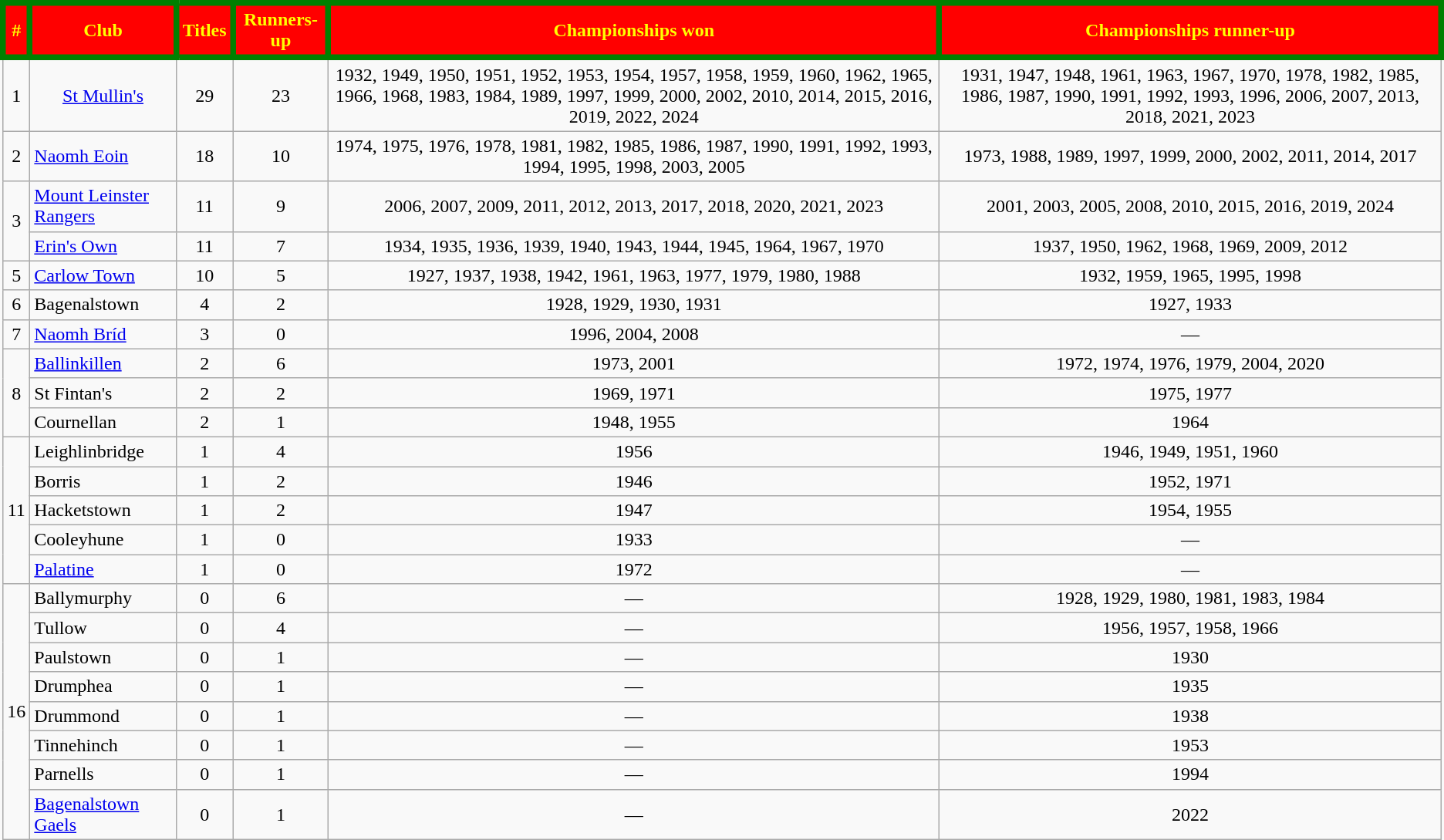<table class="wikitable sortable" style="text-align:center">
<tr>
<th style="background:red;color: yellow;border:5px solid green">#</th>
<th style="background:red;color: yellow;border:5px solid green">Club</th>
<th style="background:red;color: yellow;border:5px solid green">Titles</th>
<th style="background:red;color: yellow;border:5px solid green">Runners-up</th>
<th style="background:red;color: yellow;border:5px solid green">Championships won</th>
<th style="background:red;color: yellow;border:5px solid green">Championships runner-up</th>
</tr>
<tr>
<td>1</td>
<td> <a href='#'>St Mullin's</a></td>
<td>29</td>
<td>23</td>
<td>1932, 1949, 1950, 1951, 1952, 1953, 1954, 1957, 1958, 1959, 1960, 1962, 1965, 1966, 1968, 1983, 1984, 1989, 1997, 1999, 2000, 2002, 2010, 2014, 2015, 2016, 2019, 2022, 2024</td>
<td>1931, 1947, 1948, 1961, 1963, 1967, 1970, 1978, 1982, 1985, 1986, 1987, 1990, 1991, 1992, 1993, 1996, 2006, 2007, 2013, 2018, 2021, 2023</td>
</tr>
<tr>
<td>2</td>
<td style="text-align:left"> <a href='#'>Naomh Eoin</a></td>
<td>18</td>
<td>10</td>
<td>1974, 1975, 1976, 1978, 1981, 1982, 1985, 1986, 1987, 1990, 1991, 1992, 1993, 1994, 1995, 1998, 2003, 2005</td>
<td>1973, 1988, 1989, 1997, 1999, 2000, 2002, 2011, 2014, 2017</td>
</tr>
<tr>
<td rowspan="2">3</td>
<td style="text-align:left"> <a href='#'>Mount Leinster Rangers</a></td>
<td>11</td>
<td>9</td>
<td>2006, 2007, 2009, 2011, 2012, 2013, 2017, 2018, 2020, 2021, 2023</td>
<td>2001, 2003, 2005, 2008, 2010, 2015, 2016, 2019, 2024</td>
</tr>
<tr>
<td style="text-align:left"> <a href='#'>Erin's Own</a></td>
<td>11</td>
<td>7</td>
<td>1934, 1935, 1936, 1939, 1940, 1943, 1944, 1945, 1964, 1967, 1970</td>
<td>1937, 1950, 1962, 1968, 1969, 2009, 2012</td>
</tr>
<tr>
<td>5</td>
<td style="text-align:left"> <a href='#'>Carlow Town</a></td>
<td>10</td>
<td>5</td>
<td>1927, 1937, 1938, 1942, 1961, 1963, 1977, 1979, 1980, 1988</td>
<td>1932, 1959, 1965, 1995, 1998</td>
</tr>
<tr>
<td>6</td>
<td style="text-align:left"> Bagenalstown</td>
<td>4</td>
<td>2</td>
<td>1928, 1929, 1930, 1931</td>
<td>1927, 1933</td>
</tr>
<tr>
<td>7</td>
<td style="text-align:left"> <a href='#'>Naomh Bríd</a></td>
<td>3</td>
<td>0</td>
<td>1996, 2004, 2008</td>
<td>—</td>
</tr>
<tr>
<td rowspan="3">8</td>
<td style="text-align:left"> <a href='#'>Ballinkillen</a></td>
<td>2</td>
<td>6</td>
<td>1973, 2001</td>
<td>1972, 1974, 1976, 1979, 2004, 2020</td>
</tr>
<tr>
<td style="text-align:left">St Fintan's</td>
<td>2</td>
<td>2</td>
<td>1969, 1971</td>
<td>1975, 1977</td>
</tr>
<tr>
<td style="text-align:left">Cournellan</td>
<td>2</td>
<td>1</td>
<td>1948, 1955</td>
<td>1964</td>
</tr>
<tr>
<td rowspan="5">11</td>
<td style="text-align:left">Leighlinbridge</td>
<td>1</td>
<td>4</td>
<td>1956</td>
<td>1946, 1949, 1951, 1960</td>
</tr>
<tr>
<td style="text-align:left">Borris</td>
<td>1</td>
<td>2</td>
<td>1946</td>
<td>1952, 1971</td>
</tr>
<tr>
<td style="text-align:left">Hacketstown</td>
<td>1</td>
<td>2</td>
<td>1947</td>
<td>1954, 1955</td>
</tr>
<tr>
<td style="text-align:left">Cooleyhune</td>
<td>1</td>
<td>0</td>
<td>1933</td>
<td>—</td>
</tr>
<tr>
<td style="text-align:left"> <a href='#'>Palatine</a></td>
<td>1</td>
<td>0</td>
<td>1972</td>
<td>—</td>
</tr>
<tr>
<td rowspan="8">16</td>
<td style="text-align:left">Ballymurphy</td>
<td>0</td>
<td>6</td>
<td>—</td>
<td>1928, 1929, 1980, 1981, 1983, 1984</td>
</tr>
<tr>
<td style="text-align:left">Tullow</td>
<td>0</td>
<td>4</td>
<td>—</td>
<td>1956, 1957, 1958, 1966</td>
</tr>
<tr>
<td style="text-align:left">Paulstown</td>
<td>0</td>
<td>1</td>
<td>—</td>
<td>1930</td>
</tr>
<tr>
<td style="text-align:left">Drumphea</td>
<td>0</td>
<td>1</td>
<td>—</td>
<td>1935</td>
</tr>
<tr>
<td style="text-align:left">Drummond</td>
<td>0</td>
<td>1</td>
<td>—</td>
<td>1938</td>
</tr>
<tr>
<td style="text-align:left">Tinnehinch</td>
<td>0</td>
<td>1</td>
<td>—</td>
<td>1953</td>
</tr>
<tr>
<td style="text-align:left">Parnells</td>
<td>0</td>
<td>1</td>
<td>—</td>
<td>1994</td>
</tr>
<tr>
<td style="text-align:left"> <a href='#'>Bagenalstown Gaels</a></td>
<td>0</td>
<td>1</td>
<td>—</td>
<td>2022</td>
</tr>
</table>
